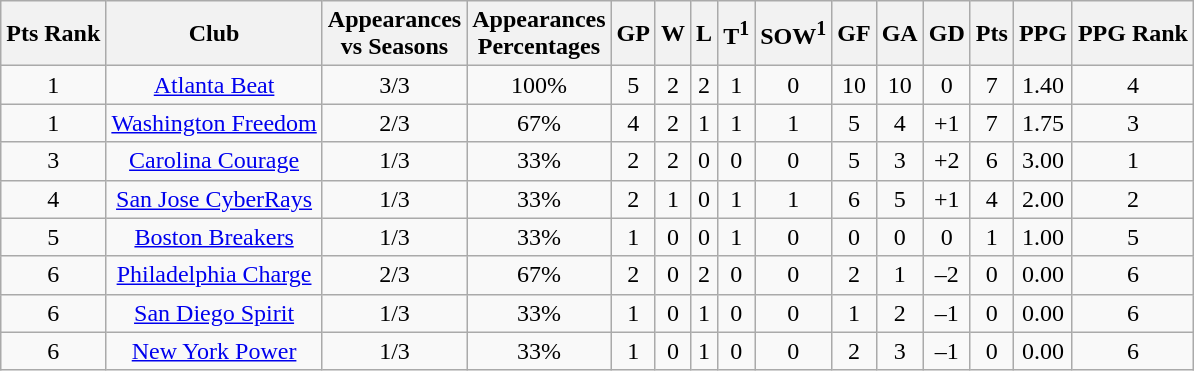<table class="wikitable sortable" style="text-align:center">
<tr>
<th>Pts Rank</th>
<th>Club</th>
<th>Appearances <br> vs Seasons</th>
<th>Appearances <br> Percentages</th>
<th>GP</th>
<th>W</th>
<th>L</th>
<th>T<sup>1</sup></th>
<th>SOW<sup>1</sup></th>
<th>GF</th>
<th>GA</th>
<th>GD</th>
<th>Pts</th>
<th>PPG</th>
<th>PPG Rank</th>
</tr>
<tr>
<td>1</td>
<td><a href='#'>Atlanta Beat</a></td>
<td>3/3</td>
<td>100%</td>
<td>5</td>
<td>2</td>
<td>2</td>
<td>1</td>
<td>0</td>
<td>10</td>
<td>10</td>
<td>0</td>
<td>7</td>
<td>1.40</td>
<td>4</td>
</tr>
<tr>
<td>1</td>
<td><a href='#'>Washington Freedom</a></td>
<td>2/3</td>
<td>67%</td>
<td>4</td>
<td>2</td>
<td>1</td>
<td>1</td>
<td>1</td>
<td>5</td>
<td>4</td>
<td>+1</td>
<td>7</td>
<td>1.75</td>
<td>3</td>
</tr>
<tr>
<td>3</td>
<td><a href='#'>Carolina Courage</a></td>
<td>1/3</td>
<td>33%</td>
<td>2</td>
<td>2</td>
<td>0</td>
<td>0</td>
<td>0</td>
<td>5</td>
<td>3</td>
<td>+2</td>
<td>6</td>
<td>3.00</td>
<td>1</td>
</tr>
<tr>
<td>4</td>
<td><a href='#'>San Jose CyberRays</a></td>
<td>1/3</td>
<td>33%</td>
<td>2</td>
<td>1</td>
<td>0</td>
<td>1</td>
<td>1</td>
<td>6</td>
<td>5</td>
<td>+1</td>
<td>4</td>
<td>2.00</td>
<td>2</td>
</tr>
<tr>
<td>5</td>
<td><a href='#'>Boston Breakers</a></td>
<td>1/3</td>
<td>33%</td>
<td>1</td>
<td>0</td>
<td>0</td>
<td>1</td>
<td>0</td>
<td>0</td>
<td>0</td>
<td>0</td>
<td>1</td>
<td>1.00</td>
<td>5</td>
</tr>
<tr>
<td>6</td>
<td><a href='#'>Philadelphia Charge</a></td>
<td>2/3</td>
<td>67%</td>
<td>2</td>
<td>0</td>
<td>2</td>
<td>0</td>
<td>0</td>
<td>2</td>
<td>1</td>
<td>–2</td>
<td>0</td>
<td>0.00</td>
<td>6</td>
</tr>
<tr>
<td>6</td>
<td><a href='#'>San Diego Spirit</a></td>
<td>1/3</td>
<td>33%</td>
<td>1</td>
<td>0</td>
<td>1</td>
<td>0</td>
<td>0</td>
<td>1</td>
<td>2</td>
<td>–1</td>
<td>0</td>
<td>0.00</td>
<td>6</td>
</tr>
<tr>
<td>6</td>
<td><a href='#'>New York Power</a></td>
<td>1/3</td>
<td>33%</td>
<td>1</td>
<td>0</td>
<td>1</td>
<td>0</td>
<td>0</td>
<td>2</td>
<td>3</td>
<td>–1</td>
<td>0</td>
<td>0.00</td>
<td>6</td>
</tr>
</table>
